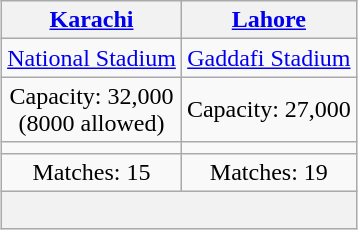<table class="wikitable" style="text-align:center;margin:1em auto;">
<tr>
<th><a href='#'>Karachi</a></th>
<th><a href='#'>Lahore</a></th>
</tr>
<tr>
<td><a href='#'>National Stadium</a></td>
<td><a href='#'>Gaddafi Stadium</a></td>
</tr>
<tr>
<td>Capacity: 32,000<br>(8000 allowed)</td>
<td>Capacity: 27,000</td>
</tr>
<tr>
<td></td>
<td></td>
</tr>
<tr>
<td>Matches: 15</td>
<td>Matches: 19</td>
</tr>
<tr>
<th colspan="4"><br></th>
</tr>
</table>
